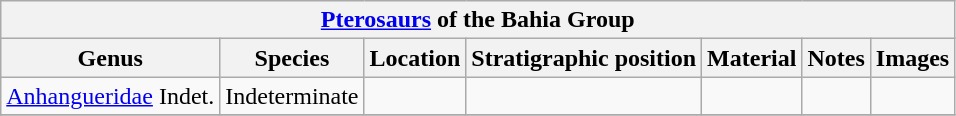<table class="wikitable" align="center">
<tr>
<th colspan="7" align="center"><a href='#'>Pterosaurs</a> of the Bahia Group</th>
</tr>
<tr>
<th>Genus</th>
<th>Species</th>
<th>Location</th>
<th>Stratigraphic position</th>
<th>Material</th>
<th>Notes</th>
<th>Images</th>
</tr>
<tr>
<td><a href='#'>Anhangueridae</a> Indet.</td>
<td>Indeterminate</td>
<td></td>
<td></td>
<td></td>
<td></td>
<td></td>
</tr>
<tr>
</tr>
</table>
